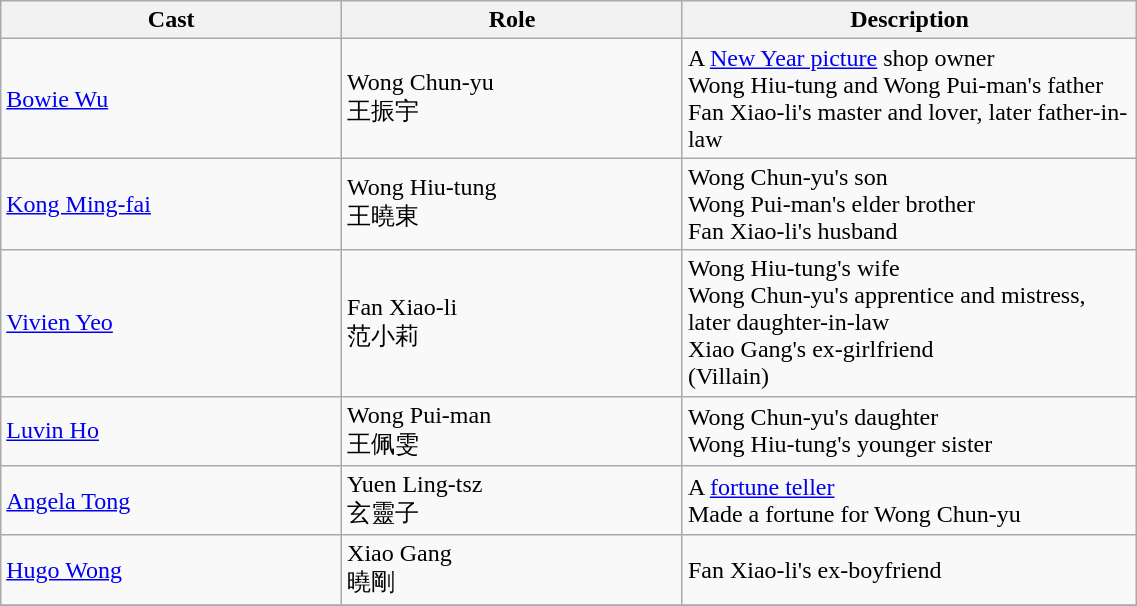<table class="wikitable" width="60%">
<tr>
<th style="width:30%">Cast</th>
<th style="width:30%">Role</th>
<th style="width:40%">Description</th>
</tr>
<tr>
<td><a href='#'>Bowie Wu</a></td>
<td>Wong Chun-yu<br>王振宇</td>
<td>A <a href='#'>New Year picture</a> shop owner<br>Wong Hiu-tung and Wong Pui-man's father<br>Fan Xiao-li's master and lover, later father-in-law</td>
</tr>
<tr>
<td><a href='#'>Kong Ming-fai</a></td>
<td>Wong Hiu-tung<br>王曉東</td>
<td>Wong Chun-yu's son<br>Wong Pui-man's elder brother<br>Fan Xiao-li's husband</td>
</tr>
<tr>
<td><a href='#'>Vivien Yeo</a></td>
<td>Fan Xiao-li<br>范小莉</td>
<td>Wong Hiu-tung's wife<br>Wong Chun-yu's apprentice and mistress, later daughter-in-law<br>Xiao Gang's ex-girlfriend<br>(Villain)</td>
</tr>
<tr>
<td><a href='#'>Luvin Ho</a></td>
<td>Wong Pui-man<br>王佩雯</td>
<td>Wong Chun-yu's daughter<br>Wong Hiu-tung's younger sister</td>
</tr>
<tr>
<td><a href='#'>Angela Tong</a></td>
<td>Yuen Ling-tsz<br>玄靈子</td>
<td>A <a href='#'>fortune teller</a><br>Made a fortune for Wong Chun-yu</td>
</tr>
<tr>
<td><a href='#'>Hugo Wong</a></td>
<td>Xiao Gang<br>曉剛</td>
<td>Fan Xiao-li's ex-boyfriend</td>
</tr>
<tr>
</tr>
</table>
